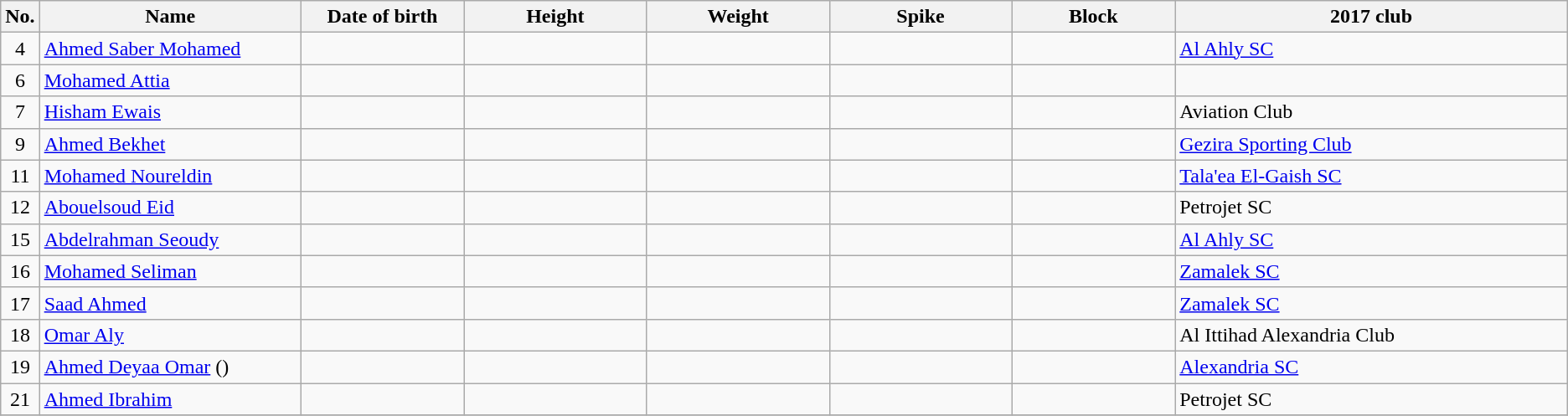<table class="wikitable sortable" style="font-size:100%; text-align:center;">
<tr>
<th>No.</th>
<th style="width:13em">Name</th>
<th style="width:8em">Date of birth</th>
<th style="width:9em">Height</th>
<th style="width:9em">Weight</th>
<th style="width:9em">Spike</th>
<th style="width:8em">Block</th>
<th style="width:20em">2017 club</th>
</tr>
<tr>
<td>4</td>
<td align=left><a href='#'>Ahmed Saber Mohamed</a></td>
<td align=right></td>
<td></td>
<td></td>
<td></td>
<td></td>
<td align=left> <a href='#'>Al Ahly SC</a></td>
</tr>
<tr>
<td>6</td>
<td align=left><a href='#'>Mohamed Attia</a></td>
<td align=right></td>
<td></td>
<td></td>
<td></td>
<td></td>
<td align=left> </td>
</tr>
<tr>
<td>7</td>
<td align=left><a href='#'>Hisham Ewais</a></td>
<td align=right></td>
<td></td>
<td></td>
<td></td>
<td></td>
<td align=left> Aviation Club</td>
</tr>
<tr>
<td>9</td>
<td align=left><a href='#'>Ahmed Bekhet</a></td>
<td align=right></td>
<td></td>
<td></td>
<td></td>
<td></td>
<td align=left> <a href='#'>Gezira Sporting Club</a></td>
</tr>
<tr>
<td>11</td>
<td align=left><a href='#'>Mohamed Noureldin</a></td>
<td align=right></td>
<td></td>
<td></td>
<td></td>
<td></td>
<td align=left> <a href='#'>Tala'ea El-Gaish SC</a></td>
</tr>
<tr>
<td>12</td>
<td align=left><a href='#'>Abouelsoud Eid</a></td>
<td align=right></td>
<td></td>
<td></td>
<td></td>
<td></td>
<td align=left> Petrojet SC</td>
</tr>
<tr>
<td>15</td>
<td align=left><a href='#'>Abdelrahman Seoudy</a></td>
<td align=right></td>
<td></td>
<td></td>
<td></td>
<td></td>
<td align=left> <a href='#'>Al Ahly SC</a></td>
</tr>
<tr>
<td>16</td>
<td align=left><a href='#'>Mohamed Seliman</a></td>
<td align=right></td>
<td></td>
<td></td>
<td></td>
<td></td>
<td align=left> <a href='#'>Zamalek SC</a></td>
</tr>
<tr>
<td>17</td>
<td align=left><a href='#'>Saad Ahmed</a></td>
<td align=right></td>
<td></td>
<td></td>
<td></td>
<td></td>
<td align=left> <a href='#'>Zamalek SC</a></td>
</tr>
<tr>
<td>18</td>
<td align=left><a href='#'>Omar Aly</a></td>
<td align=right></td>
<td></td>
<td></td>
<td></td>
<td></td>
<td align=left> Al Ittihad Alexandria Club</td>
</tr>
<tr>
<td>19</td>
<td align=left><a href='#'>Ahmed Deyaa Omar</a> ()</td>
<td align=right></td>
<td></td>
<td></td>
<td></td>
<td></td>
<td align=left> <a href='#'>Alexandria SC</a></td>
</tr>
<tr>
<td>21</td>
<td align=left><a href='#'>Ahmed Ibrahim</a></td>
<td align=right></td>
<td></td>
<td></td>
<td></td>
<td></td>
<td align=left> Petrojet SC</td>
</tr>
<tr>
</tr>
</table>
